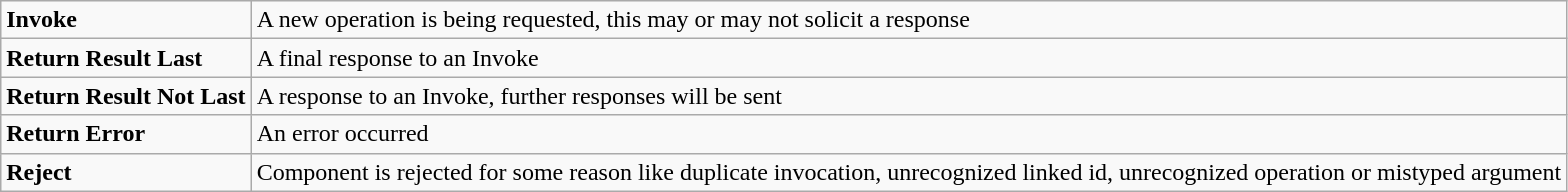<table class="wikitable">
<tr>
<td><strong>Invoke</strong></td>
<td>A new operation is being requested, this may or may not solicit a response</td>
</tr>
<tr>
<td><strong>Return Result Last</strong></td>
<td>A final response to an Invoke</td>
</tr>
<tr>
<td><strong>Return Result Not Last</strong></td>
<td>A response to an Invoke, further responses will be sent</td>
</tr>
<tr>
<td><strong>Return Error</strong></td>
<td>An error occurred</td>
</tr>
<tr>
<td><strong>Reject</strong></td>
<td>Component is rejected for some reason like duplicate invocation, unrecognized linked id, unrecognized operation or mistyped argument</td>
</tr>
</table>
